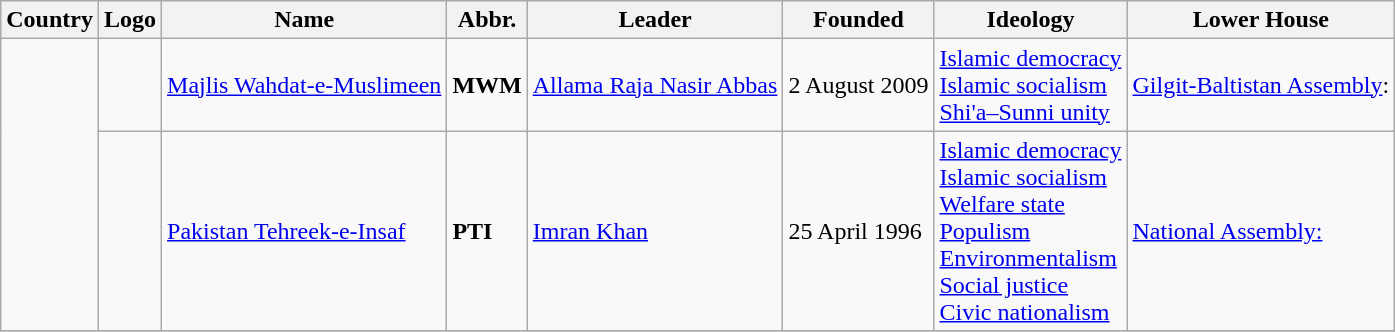<table class="wikitable sortable">
<tr>
<th>Country</th>
<th>Logo</th>
<th>Name</th>
<th>Abbr.</th>
<th>Leader</th>
<th>Founded</th>
<th>Ideology</th>
<th>Lower House</th>
</tr>
<tr>
<td rowspan="2"></td>
<td></td>
<td><a href='#'>Majlis Wahdat-e-Muslimeen</a><br></td>
<td><strong>MWM</strong></td>
<td><a href='#'>Allama Raja Nasir Abbas</a></td>
<td>2 August 2009</td>
<td><a href='#'>Islamic democracy</a><br><a href='#'>Islamic socialism</a><br><a href='#'>Shi'a–Sunni unity</a></td>
<td><a href='#'>Gilgit-Baltistan Assembly</a>:</td>
</tr>
<tr>
<td></td>
<td><a href='#'>Pakistan Tehreek-e-Insaf</a><br></td>
<td><strong>PTI</strong></td>
<td><a href='#'>Imran Khan</a></td>
<td>25 April 1996</td>
<td><a href='#'>Islamic democracy</a><br><a href='#'>Islamic socialism</a><br><a href='#'>Welfare state</a><br><a href='#'>Populism</a><br><a href='#'>Environmentalism</a><br><a href='#'>Social justice</a><br><a href='#'>Civic nationalism</a></td>
<td><a href='#'>National Assembly:</a></td>
</tr>
<tr>
</tr>
</table>
